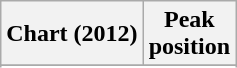<table class="wikitable sortable plainrowheaders" style="text-align:center">
<tr>
<th scope="col">Chart (2012)</th>
<th scope="col">Peak<br>position</th>
</tr>
<tr>
</tr>
<tr>
</tr>
</table>
